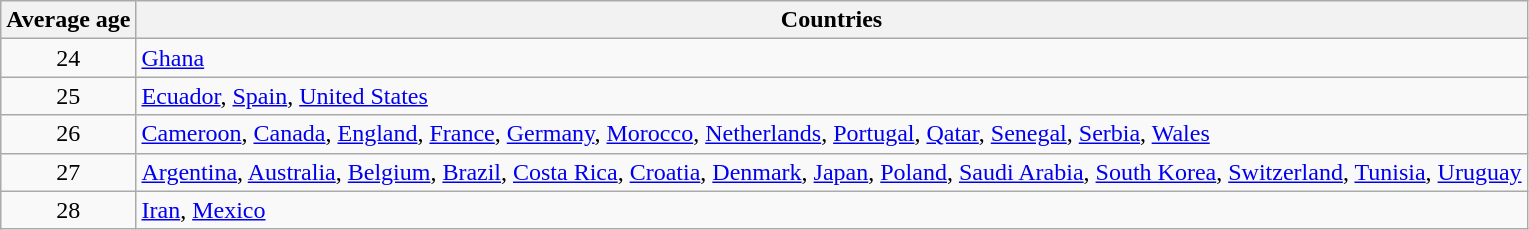<table class="wikitable sortable">
<tr>
<th>Average age</th>
<th>Countries</th>
</tr>
<tr>
<td align="center">24</td>
<td><a href='#'>Ghana</a></td>
</tr>
<tr>
<td align="center">25</td>
<td><a href='#'>Ecuador</a>, <a href='#'>Spain</a>, <a href='#'>United States</a></td>
</tr>
<tr>
<td align="center">26</td>
<td><a href='#'>Cameroon</a>, <a href='#'>Canada</a>, <a href='#'>England</a>, <a href='#'>France</a>, <a href='#'>Germany</a>, <a href='#'>Morocco</a>, <a href='#'>Netherlands</a>, <a href='#'>Portugal</a>, <a href='#'>Qatar</a>, <a href='#'>Senegal</a>, <a href='#'>Serbia</a>, <a href='#'>Wales</a></td>
</tr>
<tr>
<td align="center">27</td>
<td><a href='#'>Argentina</a>, <a href='#'>Australia</a>, <a href='#'>Belgium</a>, <a href='#'>Brazil</a>, <a href='#'>Costa Rica</a>, <a href='#'>Croatia</a>, <a href='#'>Denmark</a>, <a href='#'>Japan</a>, <a href='#'>Poland</a>, <a href='#'>Saudi Arabia</a>, <a href='#'>South Korea</a>, <a href='#'>Switzerland</a>, <a href='#'>Tunisia</a>, <a href='#'>Uruguay</a></td>
</tr>
<tr>
<td align="center">28</td>
<td><a href='#'>Iran</a>, <a href='#'>Mexico</a></td>
</tr>
</table>
